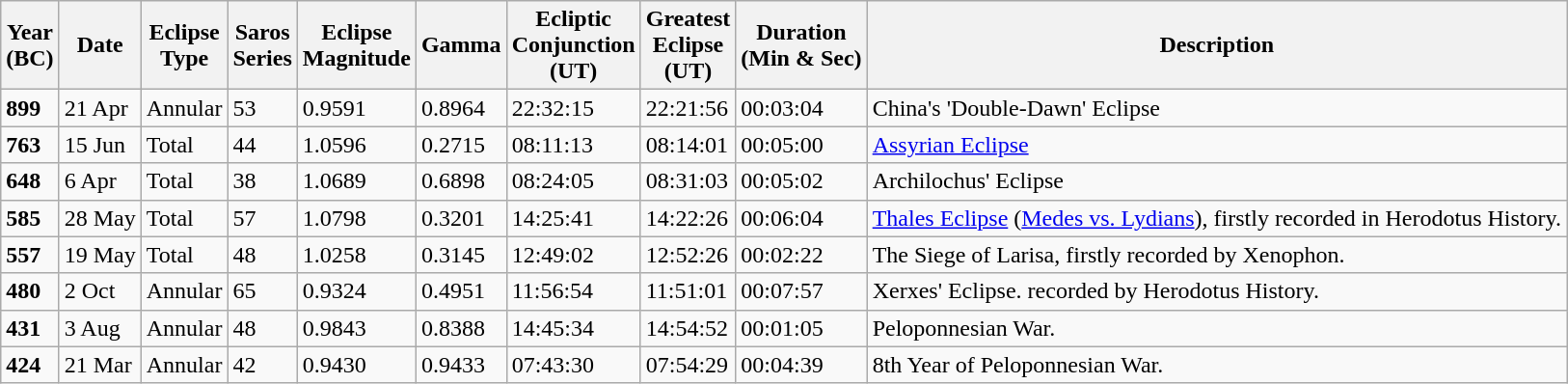<table class="wikitable">
<tr>
<th>Year<br>(BC)</th>
<th>Date</th>
<th>Eclipse<br>Type</th>
<th>Saros<br>Series</th>
<th>Eclipse<br>Magnitude</th>
<th>Gamma</th>
<th>Ecliptic<br>Conjunction<br>(UT)</th>
<th>Greatest<br>Eclipse<br>(UT)</th>
<th>Duration<br>(Min & Sec)</th>
<th>Description</th>
</tr>
<tr>
<td><strong>899</strong></td>
<td>21 Apr</td>
<td>Annular</td>
<td>53</td>
<td>0.9591</td>
<td>0.8964</td>
<td>22:32:15</td>
<td>22:21:56</td>
<td>00:03:04</td>
<td>China's 'Double-Dawn' Eclipse  </td>
</tr>
<tr>
<td><strong>763</strong></td>
<td>15 Jun</td>
<td>Total</td>
<td>44</td>
<td>1.0596</td>
<td>0.2715</td>
<td>08:11:13</td>
<td>08:14:01</td>
<td>00:05:00</td>
<td><a href='#'>Assyrian Eclipse</a>  </td>
</tr>
<tr>
<td><strong>648</strong></td>
<td>6 Apr</td>
<td>Total</td>
<td>38</td>
<td>1.0689</td>
<td>0.6898</td>
<td>08:24:05</td>
<td>08:31:03</td>
<td>00:05:02</td>
<td>Archilochus' Eclipse  </td>
</tr>
<tr>
<td><strong>585</strong></td>
<td>28 May</td>
<td>Total</td>
<td>57</td>
<td>1.0798</td>
<td>0.3201</td>
<td>14:25:41</td>
<td>14:22:26</td>
<td>00:06:04</td>
<td><a href='#'>Thales Eclipse</a> (<a href='#'>Medes vs. Lydians</a>), firstly recorded in Herodotus History.   </td>
</tr>
<tr>
<td><strong>557</strong></td>
<td>19 May</td>
<td>Total</td>
<td>48</td>
<td>1.0258</td>
<td>0.3145</td>
<td>12:49:02</td>
<td>12:52:26</td>
<td>00:02:22</td>
<td>The Siege of Larisa, firstly recorded by Xenophon. </td>
</tr>
<tr>
<td><strong>480</strong></td>
<td>2 Oct</td>
<td>Annular</td>
<td>65</td>
<td>0.9324</td>
<td>0.4951</td>
<td>11:56:54</td>
<td>11:51:01</td>
<td>00:07:57</td>
<td>Xerxes' Eclipse. recorded by Herodotus History. </td>
</tr>
<tr>
<td><strong>431</strong></td>
<td>3 Aug</td>
<td>Annular</td>
<td>48</td>
<td>0.9843</td>
<td>0.8388</td>
<td>14:45:34</td>
<td>14:54:52</td>
<td>00:01:05</td>
<td>Peloponnesian War.  </td>
</tr>
<tr>
<td><strong>424</strong></td>
<td>21 Mar</td>
<td>Annular</td>
<td>42</td>
<td>0.9430</td>
<td>0.9433</td>
<td>07:43:30</td>
<td>07:54:29</td>
<td>00:04:39</td>
<td>8th Year of Peloponnesian War. </td>
</tr>
</table>
